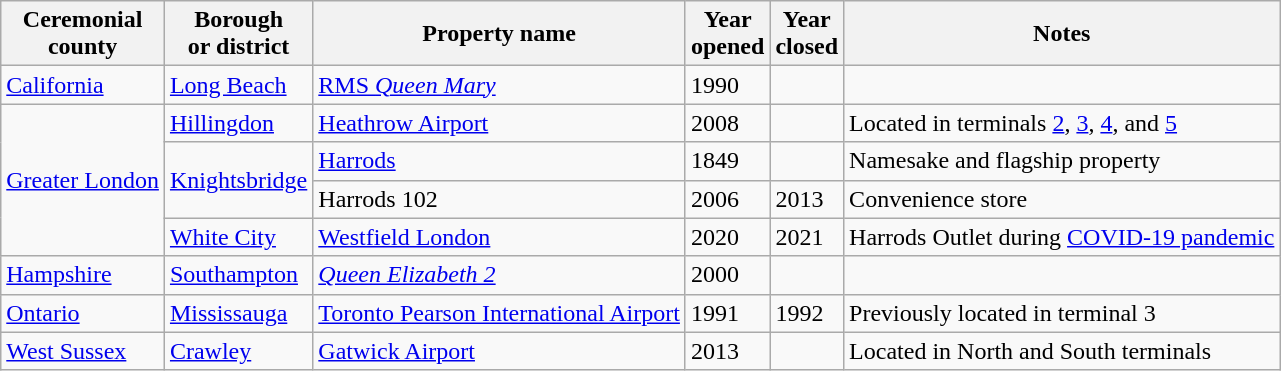<table class="wikitable sortable">
<tr>
<th>Ceremonial<br>county</th>
<th>Borough<br>or district</th>
<th>Property name</th>
<th>Year<br>opened</th>
<th>Year<br>closed</th>
<th class="unsortable">Notes</th>
</tr>
<tr>
<td><a href='#'>California</a></td>
<td><a href='#'>Long Beach</a></td>
<td><a href='#'>RMS <em>Queen Mary</em></a></td>
<td>1990</td>
<td></td>
<td></td>
</tr>
<tr>
<td rowspan="4"><a href='#'>Greater London</a></td>
<td><a href='#'>Hillingdon</a></td>
<td><a href='#'>Heathrow Airport</a></td>
<td>2008</td>
<td></td>
<td>Located in terminals <a href='#'>2</a>, <a href='#'>3</a>, <a href='#'>4</a>, and <a href='#'>5</a></td>
</tr>
<tr>
<td rowspan="2"><a href='#'>Knightsbridge</a></td>
<td><a href='#'>Harrods</a></td>
<td>1849</td>
<td></td>
<td>Namesake and flagship property</td>
</tr>
<tr>
<td>Harrods 102</td>
<td>2006</td>
<td>2013</td>
<td>Convenience store</td>
</tr>
<tr>
<td><a href='#'>White City</a></td>
<td><a href='#'>Westfield London</a></td>
<td>2020</td>
<td>2021</td>
<td>Harrods Outlet during <a href='#'>COVID-19 pandemic</a></td>
</tr>
<tr>
<td><a href='#'>Hampshire</a></td>
<td><a href='#'>Southampton</a></td>
<td><em><a href='#'>Queen Elizabeth 2</a></em></td>
<td>2000</td>
<td></td>
<td></td>
</tr>
<tr>
<td><a href='#'>Ontario</a></td>
<td><a href='#'>Mississauga</a></td>
<td><a href='#'>Toronto Pearson International Airport</a></td>
<td>1991</td>
<td>1992</td>
<td>Previously located in terminal 3</td>
</tr>
<tr>
<td><a href='#'>West Sussex</a></td>
<td><a href='#'>Crawley</a></td>
<td><a href='#'>Gatwick Airport</a></td>
<td>2013</td>
<td></td>
<td>Located in North and South terminals</td>
</tr>
</table>
